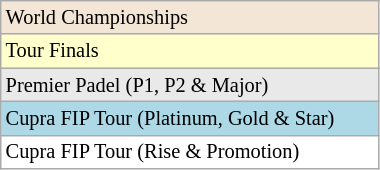<table class=wikitable style=font-size:85%;width:20%>
<tr bgcolor=#F3E6D7>
<td>World Championships</td>
</tr>
<tr bgcolor=#ffffcc>
<td>Tour Finals</td>
</tr>
<tr bgcolor=#E9E9E9>
<td>Premier Padel (P1, P2 & Major)</td>
</tr>
<tr bgcolor=#ADD8E6>
<td>Cupra FIP Tour (Platinum, Gold & Star)</td>
</tr>
<tr bgcolor=#ffffff>
<td>Cupra FIP Tour (Rise & Promotion)</td>
</tr>
</table>
